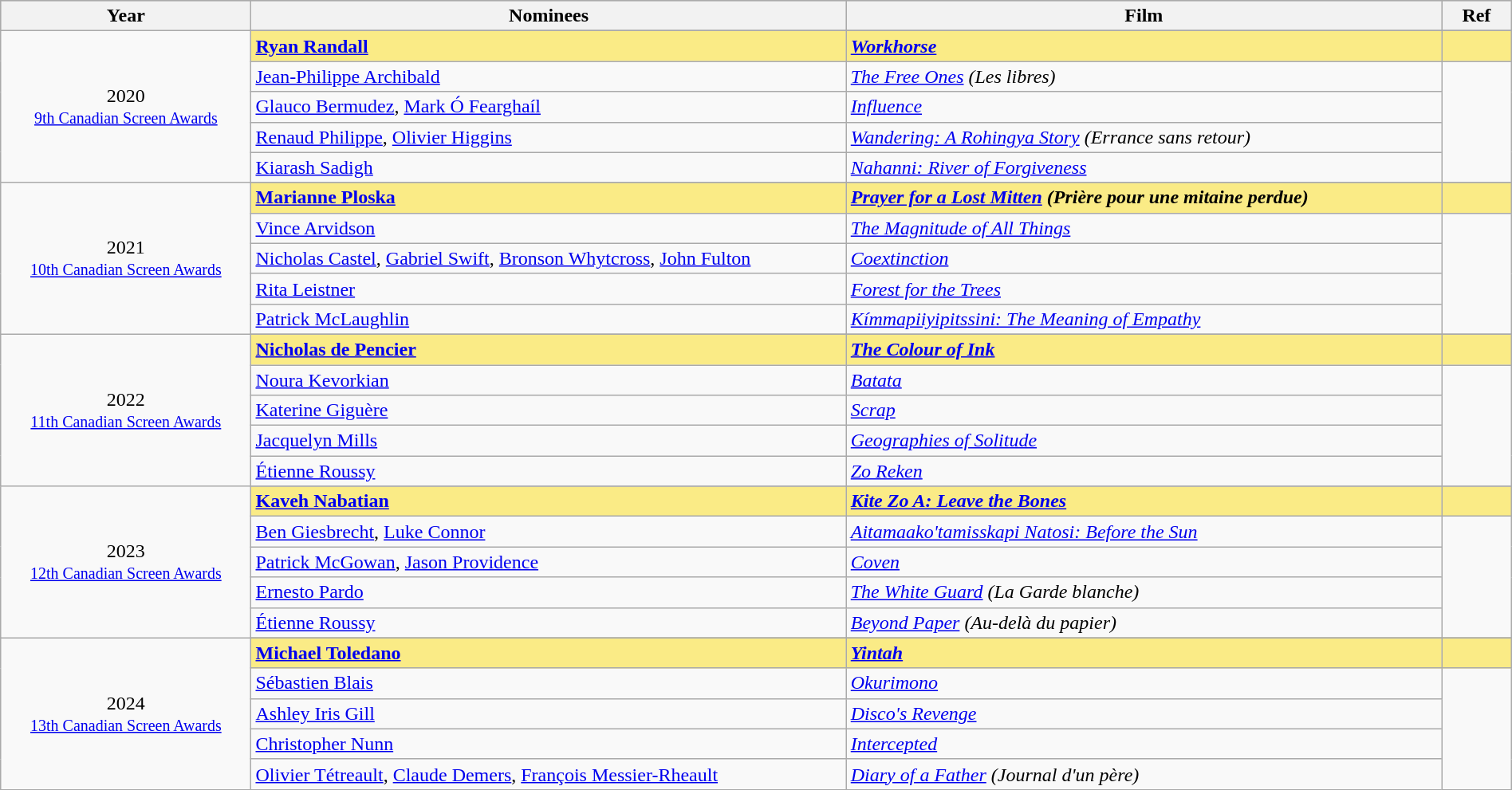<table class="wikitable" style="width:100%;">
<tr style="background:#bebebe;">
<th style="width:8%;">Year</th>
<th style="width:19%;">Nominees</th>
<th style="width:19%;">Film</th>
<th style="width:2%;">Ref</th>
</tr>
<tr>
<td rowspan="6" align="center">2020 <br> <small><a href='#'>9th Canadian Screen Awards</a></small></td>
</tr>
<tr style="background:#FAEB86;">
<td><strong><a href='#'>Ryan Randall</a></strong></td>
<td><strong><em><a href='#'>Workhorse</a></em></strong></td>
<td></td>
</tr>
<tr>
<td><a href='#'>Jean-Philippe Archibald</a></td>
<td><em><a href='#'>The Free Ones</a> (Les libres)</em></td>
<td rowspan=4></td>
</tr>
<tr>
<td><a href='#'>Glauco Bermudez</a>, <a href='#'>Mark Ó Fearghaíl</a></td>
<td><em><a href='#'>Influence</a></em></td>
</tr>
<tr>
<td><a href='#'>Renaud Philippe</a>, <a href='#'>Olivier Higgins</a></td>
<td><em><a href='#'>Wandering: A Rohingya Story</a> (Errance sans retour)</em></td>
</tr>
<tr>
<td><a href='#'>Kiarash Sadigh</a></td>
<td><em><a href='#'>Nahanni: River of Forgiveness</a></em></td>
</tr>
<tr>
<td rowspan="6" align="center">2021 <br> <small><a href='#'>10th Canadian Screen Awards</a></small></td>
</tr>
<tr style="background:#FAEB86;">
<td><strong><a href='#'>Marianne Ploska</a></strong></td>
<td><strong><em><a href='#'>Prayer for a Lost Mitten</a> (Prière pour une mitaine perdue)</em></strong></td>
<td></td>
</tr>
<tr>
<td><a href='#'>Vince Arvidson</a></td>
<td><em><a href='#'>The Magnitude of All Things</a></em></td>
<td rowspan=4></td>
</tr>
<tr>
<td><a href='#'>Nicholas Castel</a>, <a href='#'>Gabriel Swift</a>, <a href='#'>Bronson Whytcross</a>, <a href='#'>John Fulton</a></td>
<td><em><a href='#'>Coextinction</a></em></td>
</tr>
<tr>
<td><a href='#'>Rita Leistner</a></td>
<td><em><a href='#'>Forest for the Trees</a></em></td>
</tr>
<tr>
<td><a href='#'>Patrick McLaughlin</a></td>
<td><em><a href='#'>Kímmapiiyipitssini: The Meaning of Empathy</a></em></td>
</tr>
<tr>
<td rowspan="6" align="center">2022 <br> <small><a href='#'>11th Canadian Screen Awards</a></small></td>
</tr>
<tr style="background:#FAEB86;">
<td><strong><a href='#'>Nicholas de Pencier</a></strong></td>
<td><strong><em><a href='#'>The Colour of Ink</a></em></strong></td>
<td></td>
</tr>
<tr>
<td><a href='#'>Noura Kevorkian</a></td>
<td><em><a href='#'>Batata</a></em></td>
<td rowspan=4></td>
</tr>
<tr>
<td><a href='#'>Katerine Giguère</a></td>
<td><em><a href='#'>Scrap</a></em></td>
</tr>
<tr>
<td><a href='#'>Jacquelyn Mills</a></td>
<td><em><a href='#'>Geographies of Solitude</a></em></td>
</tr>
<tr>
<td><a href='#'>Étienne Roussy</a></td>
<td><em><a href='#'>Zo Reken</a></em></td>
</tr>
<tr>
<td rowspan="6" align="center">2023 <br> <small><a href='#'>12th Canadian Screen Awards</a></small></td>
</tr>
<tr style="background:#FAEB86;">
<td><strong><a href='#'>Kaveh Nabatian</a></strong></td>
<td><strong><em><a href='#'>Kite Zo A: Leave the Bones</a></em></strong></td>
<td></td>
</tr>
<tr>
<td><a href='#'>Ben Giesbrecht</a>, <a href='#'>Luke Connor</a></td>
<td><em><a href='#'>Aitamaako'tamisskapi Natosi: Before the Sun</a></em></td>
<td rowspan=4></td>
</tr>
<tr>
<td><a href='#'>Patrick McGowan</a>, <a href='#'>Jason Providence</a></td>
<td><em><a href='#'>Coven</a></em></td>
</tr>
<tr>
<td><a href='#'>Ernesto Pardo</a></td>
<td><em><a href='#'>The White Guard</a> (La Garde blanche)</em></td>
</tr>
<tr>
<td><a href='#'>Étienne Roussy</a></td>
<td><em><a href='#'>Beyond Paper</a> (Au-delà du papier)</em></td>
</tr>
<tr>
<td rowspan="6" align="center">2024 <br> <small><a href='#'>13th Canadian Screen Awards</a></small></td>
</tr>
<tr style="background:#FAEB86;">
<td><strong><a href='#'>Michael Toledano</a></strong></td>
<td><strong><em><a href='#'>Yintah</a></em></strong></td>
<td></td>
</tr>
<tr>
<td><a href='#'>Sébastien Blais</a></td>
<td><em><a href='#'>Okurimono</a></em></td>
<td rowspan=4></td>
</tr>
<tr>
<td><a href='#'>Ashley Iris Gill</a></td>
<td><em><a href='#'>Disco's Revenge</a></em></td>
</tr>
<tr>
<td><a href='#'>Christopher Nunn</a></td>
<td><em><a href='#'>Intercepted</a></em></td>
</tr>
<tr>
<td><a href='#'>Olivier Tétreault</a>, <a href='#'>Claude Demers</a>, <a href='#'>François Messier-Rheault</a></td>
<td><em><a href='#'>Diary of a Father</a> (Journal d'un père)</em></td>
</tr>
</table>
